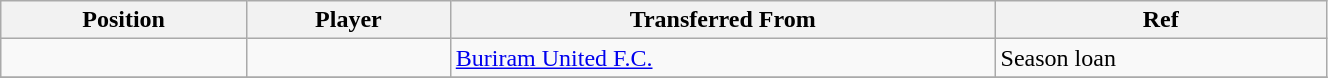<table class="wikitable sortable" style="width:70%; text-align:center; font-size:100%; text-align:left;">
<tr>
<th>Position</th>
<th>Player</th>
<th>Transferred From</th>
<th>Ref</th>
</tr>
<tr>
<td></td>
<td></td>
<td> <a href='#'>Buriram United F.C.</a></td>
<td>Season loan  </td>
</tr>
<tr>
</tr>
</table>
